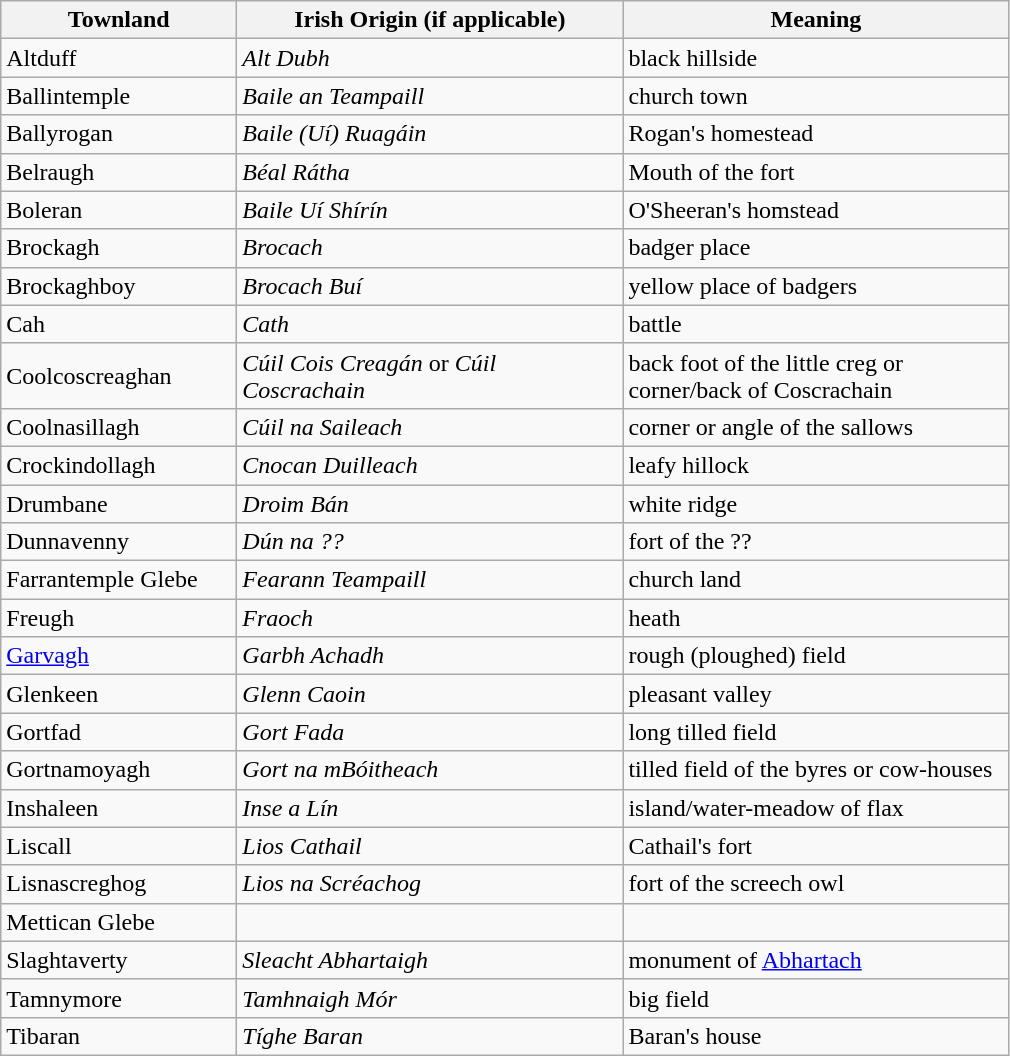<table class="wikitable" style="border:1px solid darkgray;">
<tr>
<th width="150">Townland</th>
<th width="250">Irish Origin (if applicable)</th>
<th width="250">Meaning</th>
</tr>
<tr>
<td>Altduff</td>
<td><em>Alt Dubh</em></td>
<td>black hillside</td>
</tr>
<tr>
<td>Ballintemple</td>
<td><em>Baile an Teampaill</em></td>
<td>church town</td>
</tr>
<tr>
<td>Ballyrogan</td>
<td><em>Baile (Uí) Ruagáin</em></td>
<td>Rogan's homestead</td>
</tr>
<tr>
<td>Belraugh</td>
<td><em>Béal Rátha</em></td>
<td>Mouth of the fort</td>
</tr>
<tr>
<td>Boleran</td>
<td><em>Baile Uí Shírín</em></td>
<td>O'Sheeran's homstead</td>
</tr>
<tr>
<td>Brockagh</td>
<td><em>Brocach</em></td>
<td>badger place</td>
</tr>
<tr>
<td>Brockaghboy</td>
<td><em>Brocach Buí</em></td>
<td>yellow place of badgers</td>
</tr>
<tr>
<td>Cah</td>
<td><em>Cath</em></td>
<td>battle</td>
</tr>
<tr>
<td>Coolcoscreaghan</td>
<td><em>Cúil Cois Creagán</em> or <em>Cúil Coscrachain</em></td>
<td>back foot of the little creg or corner/back of Coscrachain</td>
</tr>
<tr>
<td>Coolnasillagh</td>
<td><em>Cúil na Saileach</em></td>
<td>corner or angle of the sallows</td>
</tr>
<tr>
<td>Crockindollagh</td>
<td><em>Cnocan Duilleach</em></td>
<td>leafy hillock</td>
</tr>
<tr>
<td>Drumbane</td>
<td><em>Droim Bán</em></td>
<td>white ridge</td>
</tr>
<tr>
<td>Dunnavenny</td>
<td><em>Dún na ??</em></td>
<td>fort of the  ??</td>
</tr>
<tr>
<td>Farrantemple Glebe</td>
<td><em>Fearann Teampaill</em></td>
<td>church land</td>
</tr>
<tr>
<td>Freugh</td>
<td><em>Fraoch</em></td>
<td>heath</td>
</tr>
<tr>
<td><a href='#'>Garvagh</a></td>
<td><em>Garbh Achadh</em></td>
<td>rough (ploughed) field</td>
</tr>
<tr>
<td>Glenkeen</td>
<td><em>Glenn Caoin</em></td>
<td>pleasant valley</td>
</tr>
<tr>
<td>Gortfad</td>
<td><em>Gort Fada</em></td>
<td>long tilled field</td>
</tr>
<tr>
<td>Gortnamoyagh</td>
<td><em>Gort na mBóitheach</em></td>
<td>tilled field of the byres or cow-houses</td>
</tr>
<tr>
<td>Inshaleen</td>
<td><em>Inse a Lín</em></td>
<td>island/water-meadow of flax</td>
</tr>
<tr>
<td>Liscall</td>
<td><em>Lios Cathail</em></td>
<td>Cathail's fort</td>
</tr>
<tr>
<td>Lisnascreghog</td>
<td><em>Lios na Scréachog</em></td>
<td>fort of the screech owl</td>
</tr>
<tr>
<td>Mettican Glebe</td>
<td></td>
<td></td>
</tr>
<tr>
<td>Slaghtaverty</td>
<td><em>Sleacht Abhartaigh</em></td>
<td>monument of <a href='#'>Abhartach</a></td>
</tr>
<tr>
<td>Tamnymore</td>
<td><em>Tamhnaigh Mór</em></td>
<td>big field</td>
</tr>
<tr>
<td>Tibaran</td>
<td><em>Tíghe Baran</em></td>
<td>Baran's house</td>
</tr>
</table>
